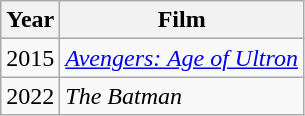<table class="wikitable">
<tr>
<th>Year</th>
<th>Film</th>
</tr>
<tr>
<td>2015</td>
<td><em><a href='#'>Avengers: Age of Ultron</a></em></td>
</tr>
<tr>
<td>2022</td>
<td><em>The Batman</em></td>
</tr>
</table>
